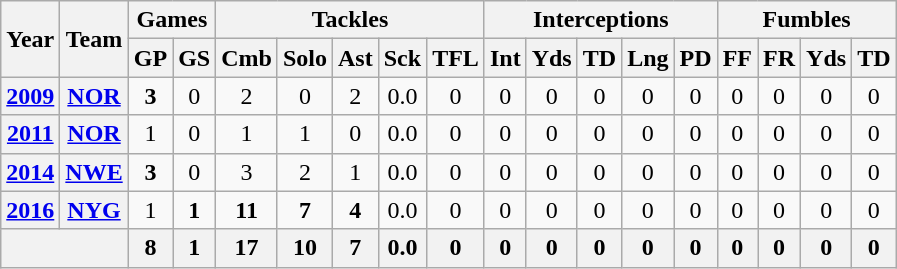<table class="wikitable" style="text-align:center">
<tr>
<th rowspan="2">Year</th>
<th rowspan="2">Team</th>
<th colspan="2">Games</th>
<th colspan="5">Tackles</th>
<th colspan="5">Interceptions</th>
<th colspan="4">Fumbles</th>
</tr>
<tr>
<th>GP</th>
<th>GS</th>
<th>Cmb</th>
<th>Solo</th>
<th>Ast</th>
<th>Sck</th>
<th>TFL</th>
<th>Int</th>
<th>Yds</th>
<th>TD</th>
<th>Lng</th>
<th>PD</th>
<th>FF</th>
<th>FR</th>
<th>Yds</th>
<th>TD</th>
</tr>
<tr>
<th><a href='#'>2009</a></th>
<th><a href='#'>NOR</a></th>
<td><strong>3</strong></td>
<td>0</td>
<td>2</td>
<td>0</td>
<td>2</td>
<td>0.0</td>
<td>0</td>
<td>0</td>
<td>0</td>
<td>0</td>
<td>0</td>
<td>0</td>
<td>0</td>
<td>0</td>
<td>0</td>
<td>0</td>
</tr>
<tr>
<th><a href='#'>2011</a></th>
<th><a href='#'>NOR</a></th>
<td>1</td>
<td>0</td>
<td>1</td>
<td>1</td>
<td>0</td>
<td>0.0</td>
<td>0</td>
<td>0</td>
<td>0</td>
<td>0</td>
<td>0</td>
<td>0</td>
<td>0</td>
<td>0</td>
<td>0</td>
<td>0</td>
</tr>
<tr>
<th><a href='#'>2014</a></th>
<th><a href='#'>NWE</a></th>
<td><strong>3</strong></td>
<td>0</td>
<td>3</td>
<td>2</td>
<td>1</td>
<td>0.0</td>
<td>0</td>
<td>0</td>
<td>0</td>
<td>0</td>
<td>0</td>
<td>0</td>
<td>0</td>
<td>0</td>
<td>0</td>
<td>0</td>
</tr>
<tr>
<th><a href='#'>2016</a></th>
<th><a href='#'>NYG</a></th>
<td>1</td>
<td><strong>1</strong></td>
<td><strong>11</strong></td>
<td><strong>7</strong></td>
<td><strong>4</strong></td>
<td>0.0</td>
<td>0</td>
<td>0</td>
<td>0</td>
<td>0</td>
<td>0</td>
<td>0</td>
<td>0</td>
<td>0</td>
<td>0</td>
<td>0</td>
</tr>
<tr>
<th colspan="2"></th>
<th>8</th>
<th>1</th>
<th>17</th>
<th>10</th>
<th>7</th>
<th>0.0</th>
<th>0</th>
<th>0</th>
<th>0</th>
<th>0</th>
<th>0</th>
<th>0</th>
<th>0</th>
<th>0</th>
<th>0</th>
<th>0</th>
</tr>
</table>
